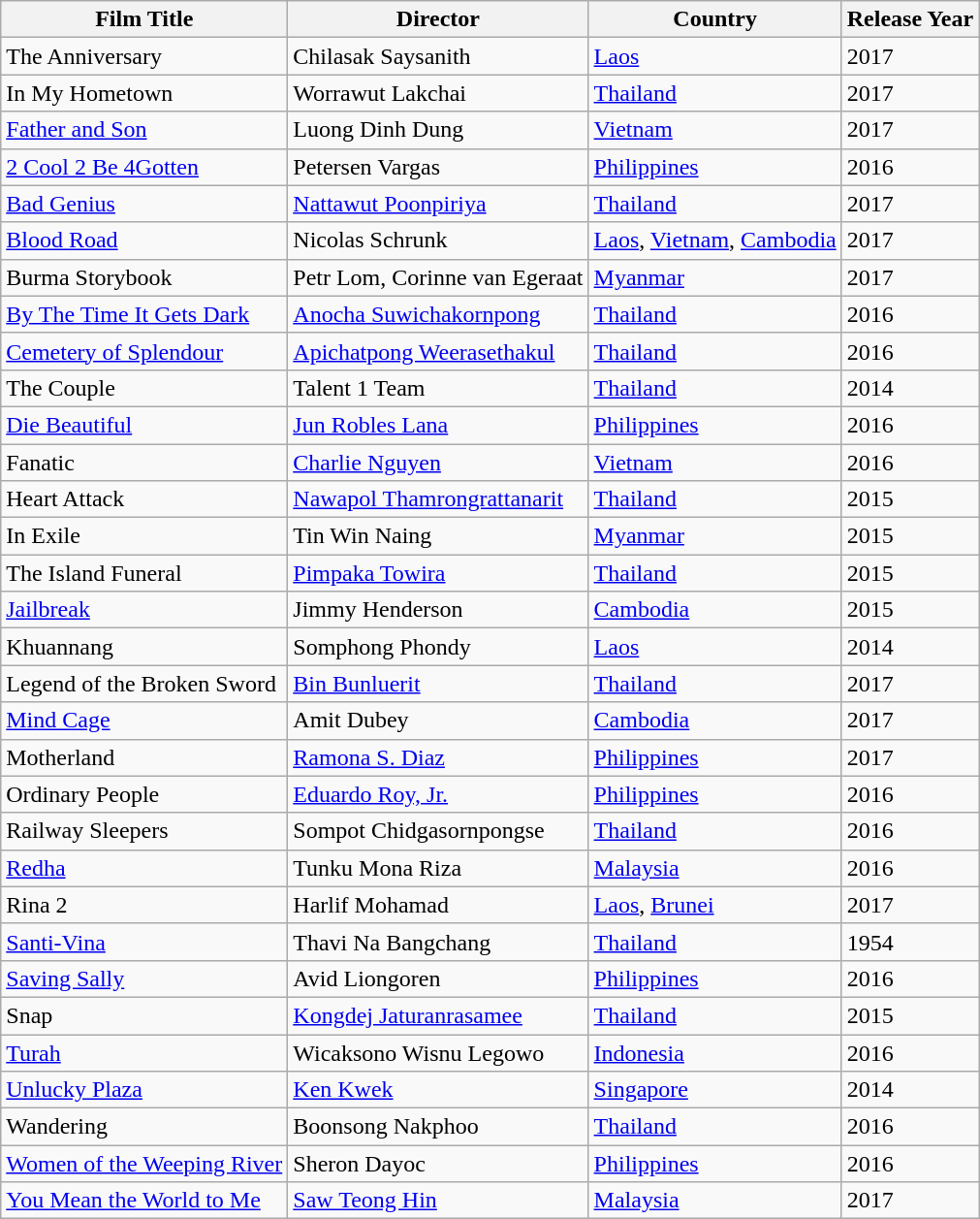<table class="wikitable sortable">
<tr>
<th>Film Title</th>
<th>Director</th>
<th>Country</th>
<th>Release Year</th>
</tr>
<tr>
<td>The Anniversary</td>
<td>Chilasak Saysanith</td>
<td><a href='#'>Laos</a></td>
<td>2017</td>
</tr>
<tr>
<td>In My Hometown</td>
<td>Worrawut Lakchai</td>
<td><a href='#'>Thailand</a></td>
<td>2017</td>
</tr>
<tr>
<td><a href='#'>Father and Son</a></td>
<td>Luong Dinh Dung</td>
<td><a href='#'>Vietnam</a></td>
<td>2017</td>
</tr>
<tr>
<td><a href='#'>2 Cool 2 Be 4Gotten</a></td>
<td>Petersen Vargas</td>
<td><a href='#'>Philippines</a></td>
<td>2016</td>
</tr>
<tr>
<td><a href='#'>Bad Genius</a></td>
<td><a href='#'>Nattawut Poonpiriya</a></td>
<td><a href='#'>Thailand</a></td>
<td>2017</td>
</tr>
<tr>
<td><a href='#'>Blood Road</a></td>
<td>Nicolas Schrunk</td>
<td><a href='#'>Laos</a>, <a href='#'>Vietnam</a>, <a href='#'>Cambodia</a></td>
<td>2017</td>
</tr>
<tr>
<td>Burma Storybook</td>
<td>Petr Lom, Corinne van Egeraat</td>
<td><a href='#'>Myanmar</a></td>
<td>2017</td>
</tr>
<tr>
<td><a href='#'>By The Time It Gets Dark</a></td>
<td><a href='#'>Anocha Suwichakornpong</a></td>
<td><a href='#'>Thailand</a></td>
<td>2016</td>
</tr>
<tr>
<td><a href='#'>Cemetery of Splendour</a></td>
<td><a href='#'>Apichatpong Weerasethakul</a></td>
<td><a href='#'>Thailand</a></td>
<td>2016</td>
</tr>
<tr>
<td>The Couple</td>
<td>Talent 1 Team</td>
<td><a href='#'>Thailand</a></td>
<td>2014</td>
</tr>
<tr>
<td><a href='#'>Die Beautiful</a></td>
<td><a href='#'>Jun Robles Lana</a></td>
<td><a href='#'>Philippines</a></td>
<td>2016</td>
</tr>
<tr>
<td>Fanatic</td>
<td><a href='#'>Charlie Nguyen</a></td>
<td><a href='#'>Vietnam</a></td>
<td>2016</td>
</tr>
<tr>
<td>Heart Attack</td>
<td><a href='#'>Nawapol Thamrongrattanarit</a></td>
<td><a href='#'>Thailand</a></td>
<td>2015</td>
</tr>
<tr>
<td>In Exile</td>
<td>Tin Win Naing</td>
<td><a href='#'>Myanmar</a></td>
<td>2015</td>
</tr>
<tr>
<td>The Island Funeral</td>
<td><a href='#'>Pimpaka Towira</a></td>
<td><a href='#'>Thailand</a></td>
<td>2015</td>
</tr>
<tr>
<td><a href='#'>Jailbreak</a></td>
<td>Jimmy Henderson</td>
<td><a href='#'>Cambodia</a></td>
<td>2015</td>
</tr>
<tr>
<td>Khuannang</td>
<td>Somphong Phondy</td>
<td><a href='#'>Laos</a></td>
<td>2014</td>
</tr>
<tr>
<td>Legend of the Broken Sword</td>
<td><a href='#'>Bin Bunluerit</a></td>
<td><a href='#'>Thailand</a></td>
<td>2017</td>
</tr>
<tr>
<td><a href='#'>Mind Cage</a></td>
<td>Amit Dubey</td>
<td><a href='#'>Cambodia</a></td>
<td>2017</td>
</tr>
<tr>
<td>Motherland</td>
<td><a href='#'>Ramona S. Diaz</a></td>
<td><a href='#'>Philippines</a></td>
<td>2017</td>
</tr>
<tr>
<td>Ordinary People</td>
<td><a href='#'>Eduardo Roy, Jr.</a></td>
<td><a href='#'>Philippines</a></td>
<td>2016</td>
</tr>
<tr>
<td>Railway Sleepers</td>
<td>Sompot Chidgasornpongse</td>
<td><a href='#'>Thailand</a></td>
<td>2016</td>
</tr>
<tr>
<td><a href='#'>Redha</a></td>
<td>Tunku Mona Riza</td>
<td><a href='#'>Malaysia</a></td>
<td>2016</td>
</tr>
<tr>
<td>Rina 2</td>
<td>Harlif Mohamad</td>
<td><a href='#'>Laos</a>, <a href='#'>Brunei</a></td>
<td>2017</td>
</tr>
<tr>
<td><a href='#'>Santi-Vina</a></td>
<td>Thavi Na Bangchang</td>
<td><a href='#'>Thailand</a></td>
<td>1954</td>
</tr>
<tr>
<td><a href='#'>Saving Sally</a></td>
<td>Avid Liongoren</td>
<td><a href='#'>Philippines</a></td>
<td>2016</td>
</tr>
<tr>
<td>Snap</td>
<td><a href='#'>Kongdej Jaturanrasamee</a></td>
<td><a href='#'>Thailand</a></td>
<td>2015</td>
</tr>
<tr>
<td><a href='#'>Turah</a></td>
<td>Wicaksono Wisnu Legowo</td>
<td><a href='#'>Indonesia</a></td>
<td>2016</td>
</tr>
<tr>
<td><a href='#'>Unlucky Plaza</a></td>
<td><a href='#'>Ken Kwek</a></td>
<td><a href='#'>Singapore</a></td>
<td>2014</td>
</tr>
<tr>
<td>Wandering</td>
<td>Boonsong Nakphoo</td>
<td><a href='#'>Thailand</a></td>
<td>2016</td>
</tr>
<tr>
<td><a href='#'>Women of the Weeping River</a></td>
<td>Sheron Dayoc</td>
<td><a href='#'>Philippines</a></td>
<td>2016</td>
</tr>
<tr>
<td><a href='#'>You Mean the World to Me</a></td>
<td><a href='#'>Saw Teong Hin</a></td>
<td><a href='#'>Malaysia</a></td>
<td>2017</td>
</tr>
</table>
